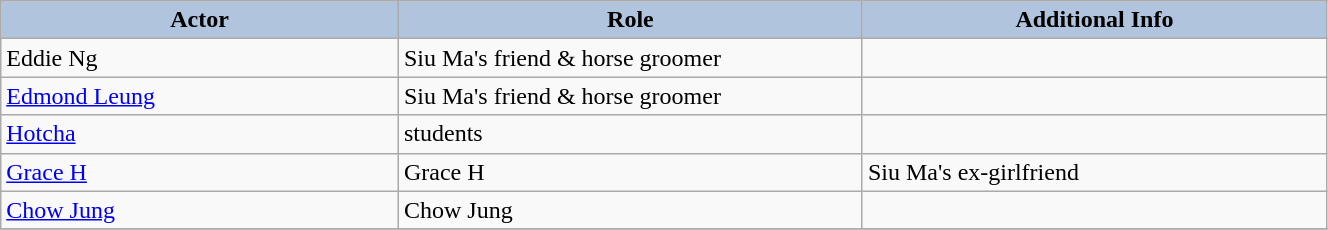<table class="wikitable" width="70%">
<tr>
<th style="background:#b0c4de;" width="30%">Actor</th>
<th style="background:#b0c4de;" width="35%">Role</th>
<th style="background:#b0c4de;" width="35%">Additional Info</th>
</tr>
<tr>
<td>Eddie Ng</td>
<td>Siu Ma's friend & horse groomer</td>
<td></td>
</tr>
<tr>
<td><a href='#'>Edmond Leung</a></td>
<td>Siu Ma's friend & horse groomer</td>
<td></td>
</tr>
<tr>
<td><a href='#'>Hotcha</a></td>
<td>students</td>
<td></td>
</tr>
<tr>
<td><a href='#'>Grace H</a></td>
<td>Grace H</td>
<td>Siu Ma's ex-girlfriend</td>
</tr>
<tr>
<td><a href='#'>Chow Jung</a></td>
<td>Chow Jung</td>
<td></td>
</tr>
<tr>
</tr>
</table>
